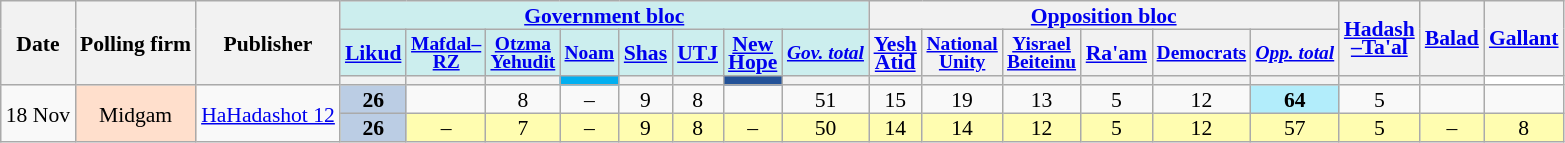<table class="wikitable sortable" style=text-align:center;font-size:90%;line-height:12px>
<tr>
<th rowspan=3>Date</th>
<th rowspan=3>Polling firm</th>
<th rowspan=3>Publisher</th>
<th colspan=8 style=background:#cee;><a href='#'>Government bloc</a></th>
<th colspan=6><a href='#'>Opposition bloc</a></th>
<th rowspan=2><a href='#'>Hadash<br>–Ta'al</a></th>
<th rowspan=2><a href='#'>Balad</a></th>
<th rowspan=2><a href='#'>Gallant</a></th>
</tr>
<tr>
<th style=background:#cee><a href='#'>Likud</a></th>
<th style=background:#cee;font-size:90%><a href='#'>Mafdal–<br>RZ</a></th>
<th style=background:#cee;font-size:90%><a href='#'>Otzma<br>Yehudit</a></th>
<th style=background:#cee;font-size:90%><a href='#'>Noam</a></th>
<th style=background:#cee><a href='#'>Shas</a></th>
<th style=background:#cee><a href='#'>UTJ</a></th>
<th style=background:#cee><a href='#'>New<br>Hope</a></th>
<th style=background:#cee;font-size:90%><a href='#'><em>Gov. total</em></a></th>
<th><a href='#'>Yesh<br>Atid</a></th>
<th style=font-size:90%><a href='#'>National<br>Unity</a></th>
<th style=font-size:90%><a href='#'>Yisrael<br>Beiteinu</a></th>
<th><a href='#'>Ra'am</a></th>
<th style=font-size:90%><a href='#'>Democrats</a></th>
<th style=font-size:90%><a href='#'><em>Opp. total</em></a></th>
</tr>
<tr>
<th style=background:></th>
<th style=background:></th>
<th style=background:></th>
<th style=background:#01AFF0></th>
<th style=background:></th>
<th style=background:></th>
<th style=background:#235298></th>
<th style=background:></th>
<th style=background:></th>
<th style=background:></th>
<th style=background:></th>
<th style=background:></th>
<th style=background:></th>
<th style=background:></th>
<th style=background:></th>
<th style=background:></th>
<th style=background:#FFFFFF></th>
</tr>
<tr>
<td rowspan=2 data-sort-value=2024-11-18>18 Nov</td>
<td rowspan=2 style=background:#FFDFCC>Midgam</td>
<td rowspan=2><a href='#'>HaHadashot 12</a></td>
<td style=background:#BBCDE4><strong>26</strong> </td>
<td>	</td>
<td>8					</td>
<td>–					</td>
<td>9					</td>
<td>8					</td>
<td>	</td>
<td>51					</td>
<td>15					</td>
<td>19	                </td>
<td>13					</td>
<td>5					</td>
<td>12		            </td>
<td style=background:#B2EDFB><strong>64</strong>	</td>
<td>5					</td>
<td>	</td>
<td>			</td>
</tr>
<tr style=background:#fffdb0>
<td style=background:#BBCDE4><strong>26</strong> </td>
<td>–	                </td>
<td>7					</td>
<td>–					</td>
<td>9					</td>
<td>8					</td>
<td>–	                </td>
<td>50					</td>
<td>14					</td>
<td>14					</td>
<td>12					</td>
<td>5					</td>
<td>12		            </td>
<td>57					</td>
<td>5					</td>
<td>–                  </td>
<td>8			        </td>
</tr>
</table>
